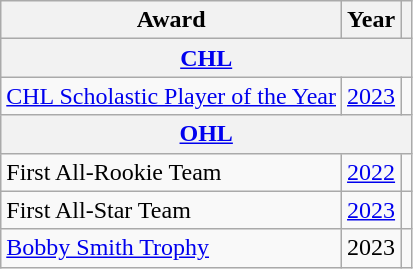<table class="wikitable">
<tr>
<th>Award</th>
<th>Year</th>
<th></th>
</tr>
<tr>
<th colspan="3"><a href='#'>CHL</a></th>
</tr>
<tr>
<td><a href='#'>CHL Scholastic Player of the Year</a></td>
<td><a href='#'>2023</a></td>
<td></td>
</tr>
<tr>
<th colspan="3"><a href='#'>OHL</a></th>
</tr>
<tr>
<td>First All-Rookie Team</td>
<td><a href='#'>2022</a></td>
<td></td>
</tr>
<tr>
<td>First All-Star Team</td>
<td><a href='#'>2023</a></td>
<td></td>
</tr>
<tr>
<td><a href='#'>Bobby Smith Trophy</a></td>
<td>2023</td>
<td></td>
</tr>
</table>
